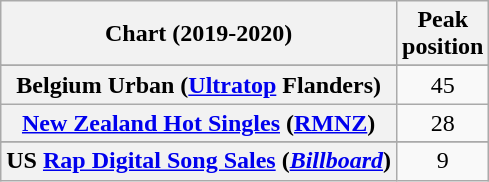<table class="wikitable sortable plainrowheaders" style="text-align:center">
<tr>
<th scope="col">Chart (2019-2020)</th>
<th scope="col">Peak<br>position</th>
</tr>
<tr>
</tr>
<tr>
<th scope="row">Belgium Urban (<a href='#'>Ultratop</a> Flanders)</th>
<td>45</td>
</tr>
<tr>
<th scope="row"><a href='#'>New Zealand Hot Singles</a> (<a href='#'>RMNZ</a>)</th>
<td>28</td>
</tr>
<tr>
</tr>
<tr>
</tr>
<tr>
<th scope="row">US <a href='#'>Rap Digital Song Sales</a> (<em><a href='#'>Billboard</a></em>)</th>
<td>9</td>
</tr>
</table>
